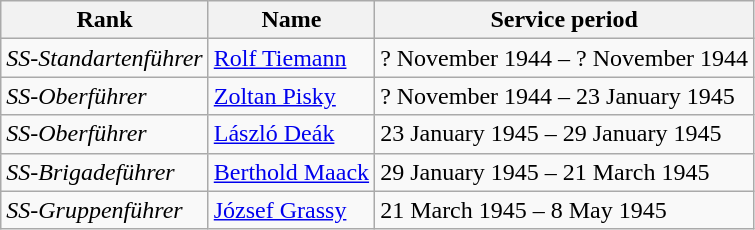<table class="wikitable">
<tr>
<th>Rank</th>
<th>Name</th>
<th>Service period</th>
</tr>
<tr>
<td><em>SS-Standartenführer</em></td>
<td><a href='#'>Rolf Tiemann</a></td>
<td>? November 1944 – ? November 1944</td>
</tr>
<tr>
<td><em>SS-Oberführer</em></td>
<td><a href='#'>Zoltan Pisky</a></td>
<td>? November 1944 – 23 January 1945</td>
</tr>
<tr>
<td><em>SS-Oberführer</em></td>
<td><a href='#'>László Deák</a></td>
<td>23 January 1945 – 29 January 1945</td>
</tr>
<tr>
<td><em>SS-Brigadeführer</em></td>
<td><a href='#'>Berthold Maack</a></td>
<td>29 January 1945 – 21 March 1945</td>
</tr>
<tr>
<td><em>SS-Gruppenführer</em></td>
<td><a href='#'>József Grassy</a></td>
<td>21 March 1945 – 8 May 1945</td>
</tr>
</table>
